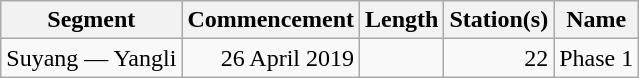<table class="wikitable" style="border-collapse: collapse; text-align: right;">
<tr>
<th>Segment</th>
<th>Commencement</th>
<th>Length</th>
<th>Station(s)</th>
<th>Name</th>
</tr>
<tr>
<td style="text-align: left;">Suyang — Yangli</td>
<td>26 April 2019</td>
<td></td>
<td>22</td>
<td style="text-align: left;">Phase 1</td>
</tr>
</table>
